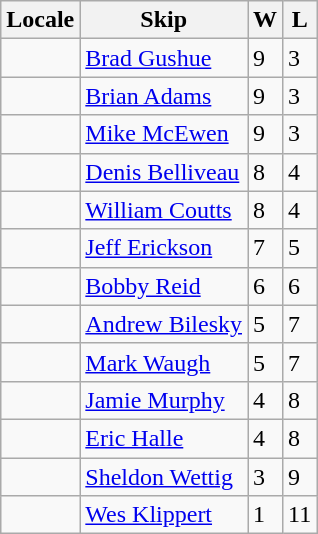<table class="wikitable" border="1">
<tr>
<th>Locale</th>
<th>Skip</th>
<th>W</th>
<th>L</th>
</tr>
<tr>
<td></td>
<td><a href='#'>Brad Gushue</a></td>
<td>9</td>
<td>3</td>
</tr>
<tr>
<td></td>
<td><a href='#'>Brian Adams</a></td>
<td>9</td>
<td>3</td>
</tr>
<tr>
<td></td>
<td><a href='#'>Mike McEwen</a></td>
<td>9</td>
<td>3</td>
</tr>
<tr>
<td></td>
<td><a href='#'>Denis Belliveau</a></td>
<td>8</td>
<td>4</td>
</tr>
<tr>
<td></td>
<td><a href='#'>William Coutts</a></td>
<td>8</td>
<td>4</td>
</tr>
<tr>
<td></td>
<td><a href='#'>Jeff Erickson</a></td>
<td>7</td>
<td>5</td>
</tr>
<tr>
<td></td>
<td><a href='#'>Bobby Reid</a></td>
<td>6</td>
<td>6</td>
</tr>
<tr>
<td></td>
<td><a href='#'>Andrew Bilesky</a></td>
<td>5</td>
<td>7</td>
</tr>
<tr>
<td></td>
<td><a href='#'>Mark Waugh</a></td>
<td>5</td>
<td>7</td>
</tr>
<tr>
<td></td>
<td><a href='#'>Jamie Murphy</a></td>
<td>4</td>
<td>8</td>
</tr>
<tr>
<td></td>
<td><a href='#'>Eric Halle</a></td>
<td>4</td>
<td>8</td>
</tr>
<tr>
<td></td>
<td><a href='#'>Sheldon Wettig</a></td>
<td>3</td>
<td>9</td>
</tr>
<tr>
<td></td>
<td><a href='#'>Wes Klippert</a></td>
<td>1</td>
<td>11</td>
</tr>
</table>
